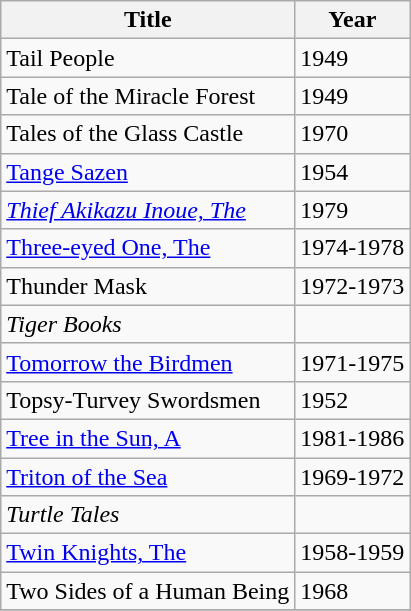<table class="wikitable">
<tr>
<th>Title</th>
<th>Year</th>
</tr>
<tr>
<td>Tail People</td>
<td>1949</td>
</tr>
<tr>
<td>Tale of the Miracle Forest</td>
<td>1949</td>
</tr>
<tr>
<td>Tales of the Glass Castle</td>
<td>1970</td>
</tr>
<tr>
<td><a href='#'>Tange Sazen</a></td>
<td>1954</td>
</tr>
<tr>
<td><a href='#'><em>Thief Akikazu Inoue, The</em></a></td>
<td>1979</td>
</tr>
<tr>
<td><a href='#'>Three-eyed One, The</a></td>
<td>1974-1978</td>
</tr>
<tr>
<td>Thunder Mask</td>
<td>1972-1973</td>
</tr>
<tr>
<td><em>Tiger Books</em></td>
<td></td>
</tr>
<tr>
<td><a href='#'>Tomorrow the Birdmen</a></td>
<td>1971-1975</td>
</tr>
<tr>
<td>Topsy-Turvey Swordsmen</td>
<td>1952</td>
</tr>
<tr>
<td><a href='#'>Tree in the Sun, A</a></td>
<td>1981-1986</td>
</tr>
<tr>
<td><a href='#'>Triton of the Sea</a></td>
<td>1969-1972</td>
</tr>
<tr>
<td><em>Turtle Tales</em></td>
<td></td>
</tr>
<tr>
<td><a href='#'>Twin Knights, The</a></td>
<td>1958-1959</td>
</tr>
<tr>
<td>Two Sides of a Human Being</td>
<td>1968</td>
</tr>
<tr>
</tr>
</table>
